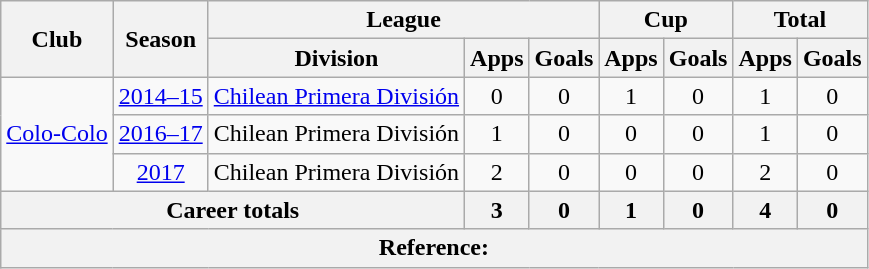<table class="wikitable" Style="text-align: center">
<tr>
<th rowspan="2">Club</th>
<th rowspan="2">Season</th>
<th colspan="3">League</th>
<th colspan="2">Cup</th>
<th colspan="2">Total</th>
</tr>
<tr>
<th>Division</th>
<th>Apps</th>
<th>Goals</th>
<th>Apps</th>
<th>Goals</th>
<th>Apps</th>
<th>Goals</th>
</tr>
<tr>
<td rowspan="3"><a href='#'>Colo-Colo</a></td>
<td><a href='#'>2014–15</a></td>
<td><a href='#'>Chilean Primera División</a></td>
<td>0</td>
<td>0</td>
<td>1</td>
<td>0</td>
<td>1</td>
<td>0</td>
</tr>
<tr>
<td><a href='#'>2016–17</a></td>
<td>Chilean Primera División</td>
<td>1</td>
<td>0</td>
<td>0</td>
<td>0</td>
<td>1</td>
<td>0</td>
</tr>
<tr>
<td><a href='#'>2017</a></td>
<td>Chilean Primera División</td>
<td>2</td>
<td>0</td>
<td>0</td>
<td>0</td>
<td>2</td>
<td>0</td>
</tr>
<tr>
<th colspan="3">Career totals</th>
<th>3</th>
<th>0</th>
<th>1</th>
<th>0</th>
<th>4</th>
<th>0</th>
</tr>
<tr>
<th colspan="9">Reference:</th>
</tr>
</table>
